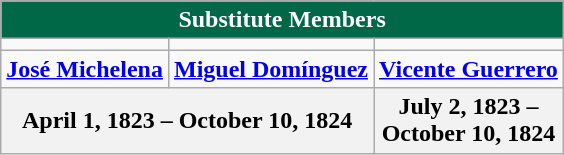<table class="wikitable floatright" style="text-align: center; border: none;">
<tr>
<th style="background:#006847; color:white;" colspan="3">Substitute Members</th>
</tr>
<tr>
<td></td>
<td></td>
<td></td>
</tr>
<tr>
<td><strong><a href='#'>José Michelena</a></strong></td>
<td><strong><a href='#'>Miguel Domínguez</a></strong></td>
<td><strong><a href='#'>Vicente Guerrero</a></strong></td>
</tr>
<tr>
<th colspan="2">April 1, 1823 – October 10, 1824</th>
<th><strong>July 2, 1823 – <br> October 10, 1824</strong></th>
</tr>
<tr>
</tr>
</table>
